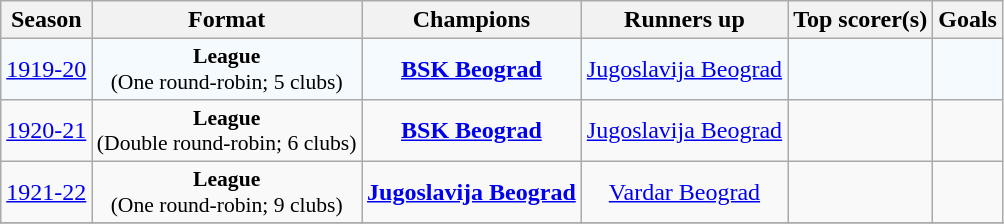<table class="wikitable sortable" style="text-align: center;">
<tr>
<th>Season</th>
<th>Format</th>
<th>Champions</th>
<th>Runners up</th>
<th>Top scorer(s)</th>
<th>Goals</th>
</tr>
<tr bgcolor=#F5FAFF>
<td><a href='#'>1919-20</a></td>
<td style="font-size: 90%;"><strong>League</strong><br>(One round-robin; 5 clubs)</td>
<td><strong><a href='#'>BSK Beograd</a></strong></td>
<td><a href='#'>Jugoslavija Beograd</a></td>
<td style="font-size: 90%;"><br></td>
<td></td>
</tr>
<tr>
<td><a href='#'>1920-21</a></td>
<td style="font-size: 90%;"><strong>League</strong><br>(Double round-robin; 6 clubs)</td>
<td><strong><a href='#'>BSK Beograd</a></strong></td>
<td><a href='#'>Jugoslavija Beograd</a></td>
<td style="font-size: 90%;"><br></td>
<td></td>
</tr>
<tr>
<td><a href='#'>1921-22</a></td>
<td style="font-size: 90%;"><strong>League</strong><br>(One round-robin; 9 clubs)</td>
<td><strong><a href='#'>Jugoslavija Beograd</a></strong></td>
<td><a href='#'>Vardar Beograd</a></td>
<td style="font-size: 90%;"><br></td>
<td></td>
</tr>
<tr bgcolor=#F5FAFF>
</tr>
</table>
